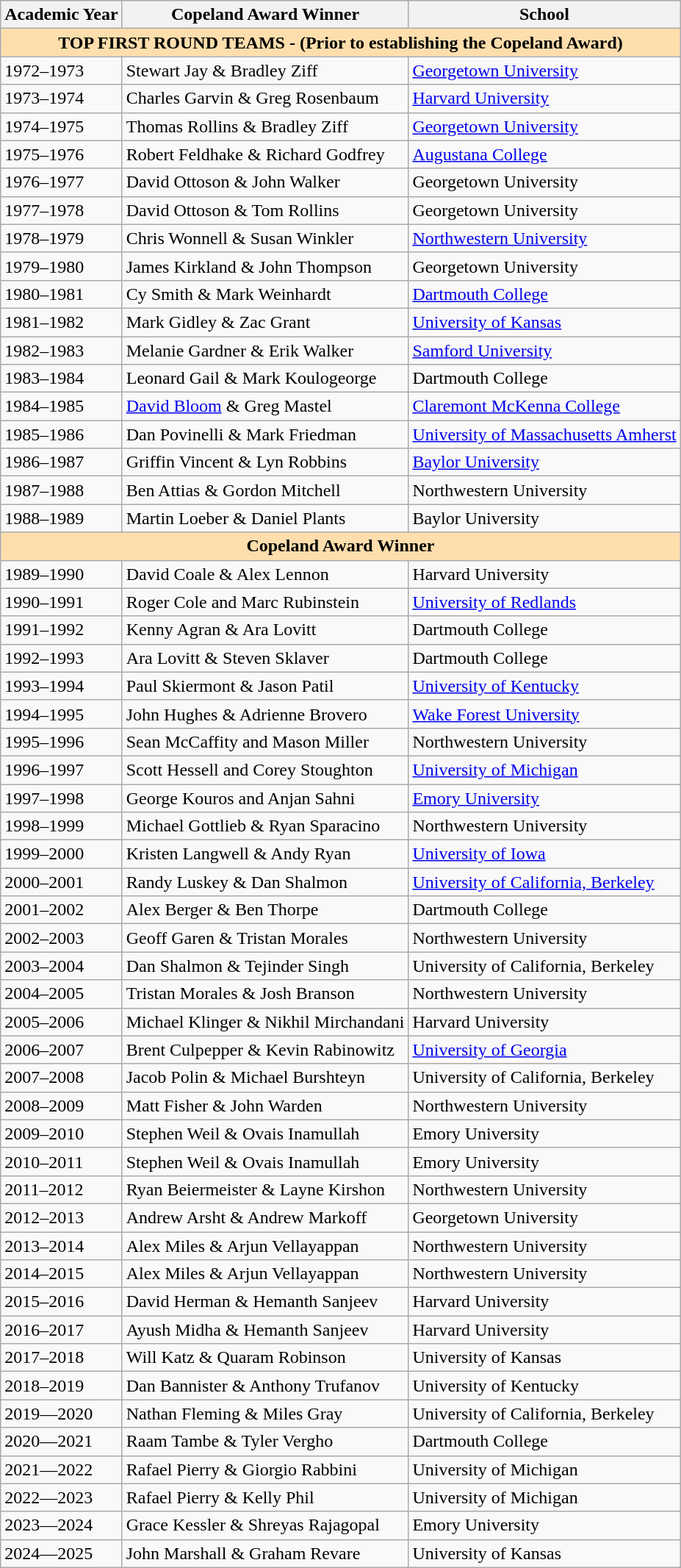<table class="wikitable">
<tr>
<th>Academic Year</th>
<th>Copeland Award Winner</th>
<th>School</th>
</tr>
<tr>
<td colspan="3" align="center" style="background:#ffdead;"><strong>TOP FIRST ROUND TEAMS - (Prior to establishing the Copeland Award)</strong></td>
</tr>
<tr>
<td>1972–1973</td>
<td>Stewart Jay & Bradley Ziff</td>
<td><a href='#'>Georgetown University</a></td>
</tr>
<tr>
<td>1973–1974</td>
<td>Charles Garvin & Greg Rosenbaum</td>
<td><a href='#'>Harvard University</a></td>
</tr>
<tr>
<td>1974–1975</td>
<td>Thomas Rollins & Bradley Ziff</td>
<td><a href='#'>Georgetown University</a></td>
</tr>
<tr>
<td>1975–1976</td>
<td>Robert Feldhake & Richard Godfrey</td>
<td><a href='#'>Augustana College</a></td>
</tr>
<tr>
<td>1976–1977</td>
<td>David Ottoson & John Walker</td>
<td>Georgetown University</td>
</tr>
<tr>
<td>1977–1978</td>
<td>David Ottoson & Tom Rollins</td>
<td>Georgetown University</td>
</tr>
<tr>
<td>1978–1979</td>
<td>Chris Wonnell & Susan Winkler</td>
<td><a href='#'>Northwestern University</a></td>
</tr>
<tr>
<td>1979–1980</td>
<td>James Kirkland & John Thompson</td>
<td>Georgetown University</td>
</tr>
<tr>
<td>1980–1981</td>
<td>Cy Smith & Mark Weinhardt</td>
<td><a href='#'>Dartmouth College</a></td>
</tr>
<tr>
<td>1981–1982</td>
<td>Mark Gidley & Zac Grant</td>
<td><a href='#'>University of Kansas</a></td>
</tr>
<tr>
<td>1982–1983</td>
<td>Melanie Gardner & Erik Walker</td>
<td><a href='#'>Samford University</a></td>
</tr>
<tr>
<td>1983–1984</td>
<td>Leonard Gail & Mark Koulogeorge</td>
<td>Dartmouth College</td>
</tr>
<tr>
<td>1984–1985</td>
<td><a href='#'>David Bloom</a> & Greg Mastel</td>
<td><a href='#'>Claremont McKenna College</a></td>
</tr>
<tr>
<td>1985–1986</td>
<td>Dan Povinelli & Mark Friedman</td>
<td><a href='#'>University of Massachusetts Amherst</a></td>
</tr>
<tr>
<td>1986–1987</td>
<td>Griffin Vincent & Lyn Robbins</td>
<td><a href='#'>Baylor University</a></td>
</tr>
<tr>
<td>1987–1988</td>
<td>Ben Attias & Gordon Mitchell</td>
<td>Northwestern University</td>
</tr>
<tr>
<td>1988–1989</td>
<td>Martin Loeber & Daniel Plants</td>
<td>Baylor University</td>
</tr>
<tr>
<td colspan="3" align="center" style="background:#ffdead;"><strong>Copeland Award Winner</strong></td>
</tr>
<tr>
<td>1989–1990</td>
<td>David Coale & Alex Lennon</td>
<td>Harvard University</td>
</tr>
<tr>
<td>1990–1991</td>
<td>Roger Cole and Marc Rubinstein</td>
<td><a href='#'>University of Redlands</a></td>
</tr>
<tr>
<td>1991–1992</td>
<td>Kenny Agran & Ara Lovitt</td>
<td>Dartmouth College</td>
</tr>
<tr>
<td>1992–1993</td>
<td>Ara Lovitt & Steven Sklaver</td>
<td>Dartmouth College</td>
</tr>
<tr>
<td>1993–1994</td>
<td>Paul Skiermont & Jason Patil</td>
<td><a href='#'>University of Kentucky</a></td>
</tr>
<tr>
<td>1994–1995</td>
<td>John Hughes & Adrienne Brovero</td>
<td><a href='#'>Wake Forest University</a></td>
</tr>
<tr>
<td>1995–1996</td>
<td>Sean McCaffity and Mason Miller</td>
<td>Northwestern University</td>
</tr>
<tr>
<td>1996–1997</td>
<td>Scott Hessell and Corey Stoughton</td>
<td><a href='#'>University of Michigan</a></td>
</tr>
<tr>
<td>1997–1998</td>
<td>George Kouros and Anjan Sahni</td>
<td><a href='#'>Emory University</a></td>
</tr>
<tr>
<td>1998–1999</td>
<td>Michael Gottlieb & Ryan Sparacino</td>
<td>Northwestern University</td>
</tr>
<tr>
<td>1999–2000</td>
<td>Kristen Langwell & Andy Ryan</td>
<td><a href='#'>University of Iowa</a></td>
</tr>
<tr>
<td>2000–2001</td>
<td>Randy Luskey & Dan Shalmon</td>
<td><a href='#'>University of California, Berkeley</a></td>
</tr>
<tr>
<td>2001–2002</td>
<td>Alex Berger & Ben Thorpe</td>
<td>Dartmouth College</td>
</tr>
<tr>
<td>2002–2003</td>
<td>Geoff Garen & Tristan Morales</td>
<td>Northwestern University</td>
</tr>
<tr>
<td>2003–2004</td>
<td>Dan Shalmon & Tejinder Singh</td>
<td>University of California, Berkeley</td>
</tr>
<tr>
<td>2004–2005</td>
<td>Tristan Morales & Josh Branson</td>
<td>Northwestern University</td>
</tr>
<tr>
<td>2005–2006</td>
<td>Michael Klinger & Nikhil Mirchandani</td>
<td>Harvard University</td>
</tr>
<tr>
<td>2006–2007</td>
<td>Brent Culpepper & Kevin Rabinowitz</td>
<td><a href='#'>University of Georgia</a></td>
</tr>
<tr>
<td>2007–2008</td>
<td>Jacob Polin & Michael Burshteyn</td>
<td>University of California, Berkeley</td>
</tr>
<tr>
<td>2008–2009</td>
<td>Matt Fisher & John Warden</td>
<td>Northwestern University</td>
</tr>
<tr>
<td>2009–2010</td>
<td>Stephen Weil & Ovais Inamullah</td>
<td>Emory University</td>
</tr>
<tr>
<td>2010–2011</td>
<td>Stephen Weil & Ovais Inamullah</td>
<td>Emory University</td>
</tr>
<tr>
<td>2011–2012</td>
<td>Ryan Beiermeister & Layne Kirshon</td>
<td>Northwestern University</td>
</tr>
<tr>
<td>2012–2013</td>
<td>Andrew Arsht & Andrew Markoff</td>
<td>Georgetown University</td>
</tr>
<tr>
<td>2013–2014</td>
<td>Alex Miles & Arjun Vellayappan</td>
<td>Northwestern University</td>
</tr>
<tr>
<td>2014–2015</td>
<td>Alex Miles & Arjun Vellayappan</td>
<td>Northwestern University</td>
</tr>
<tr>
<td>2015–2016</td>
<td>David Herman & Hemanth Sanjeev</td>
<td>Harvard University</td>
</tr>
<tr>
<td>2016–2017</td>
<td>Ayush Midha & Hemanth Sanjeev</td>
<td>Harvard University</td>
</tr>
<tr>
<td>2017–2018</td>
<td>Will Katz & Quaram Robinson</td>
<td>University of Kansas</td>
</tr>
<tr>
<td>2018–2019</td>
<td>Dan Bannister & Anthony Trufanov</td>
<td>University of Kentucky</td>
</tr>
<tr>
<td>2019—2020</td>
<td>Nathan Fleming & Miles Gray</td>
<td>University of California, Berkeley</td>
</tr>
<tr>
<td>2020—2021</td>
<td>Raam Tambe & Tyler Vergho</td>
<td>Dartmouth College</td>
</tr>
<tr>
<td>2021—2022</td>
<td>Rafael Pierry & Giorgio Rabbini</td>
<td>University of Michigan</td>
</tr>
<tr>
<td>2022—2023</td>
<td>Rafael Pierry & Kelly Phil</td>
<td>University of Michigan</td>
</tr>
<tr>
<td>2023—2024</td>
<td>Grace Kessler & Shreyas Rajagopal</td>
<td>Emory University</td>
</tr>
<tr>
<td>2024—2025</td>
<td>John Marshall & Graham Revare</td>
<td>University of Kansas</td>
</tr>
</table>
